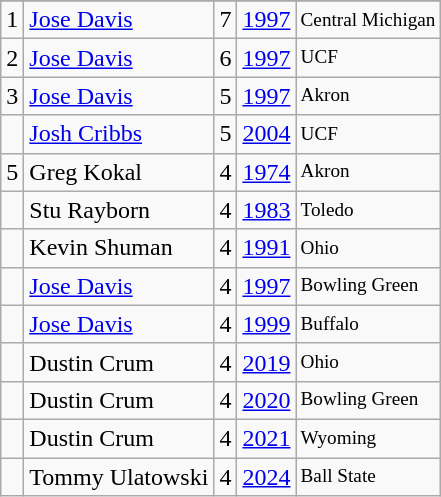<table class="wikitable" style="display:inline-table;">
<tr>
</tr>
<tr>
<td>1</td>
<td><a href='#'>Jose Davis</a></td>
<td>7</td>
<td><a href='#'>1997</a></td>
<td style="font-size:80%;">Central Michigan</td>
</tr>
<tr>
<td>2</td>
<td><a href='#'>Jose Davis</a></td>
<td>6</td>
<td><a href='#'>1997</a></td>
<td style="font-size:80%;">UCF</td>
</tr>
<tr>
<td>3</td>
<td><a href='#'>Jose Davis</a></td>
<td>5</td>
<td><a href='#'>1997</a></td>
<td style="font-size:80%;">Akron</td>
</tr>
<tr>
<td></td>
<td><a href='#'>Josh Cribbs</a></td>
<td>5</td>
<td><a href='#'>2004</a></td>
<td style="font-size:80%;">UCF</td>
</tr>
<tr>
<td>5</td>
<td>Greg Kokal</td>
<td>4</td>
<td><a href='#'>1974</a></td>
<td style="font-size:80%;">Akron</td>
</tr>
<tr>
<td></td>
<td>Stu Rayborn</td>
<td>4</td>
<td><a href='#'>1983</a></td>
<td style="font-size:80%;">Toledo</td>
</tr>
<tr>
<td></td>
<td>Kevin Shuman</td>
<td>4</td>
<td><a href='#'>1991</a></td>
<td style="font-size:80%;">Ohio</td>
</tr>
<tr>
<td></td>
<td><a href='#'>Jose Davis</a></td>
<td>4</td>
<td><a href='#'>1997</a></td>
<td style="font-size:80%;">Bowling Green</td>
</tr>
<tr>
<td></td>
<td><a href='#'>Jose Davis</a></td>
<td>4</td>
<td><a href='#'>1999</a></td>
<td style="font-size:80%;">Buffalo</td>
</tr>
<tr>
<td></td>
<td>Dustin Crum</td>
<td>4</td>
<td><a href='#'>2019</a></td>
<td style="font-size:80%;">Ohio</td>
</tr>
<tr>
<td></td>
<td>Dustin Crum</td>
<td>4</td>
<td><a href='#'>2020</a></td>
<td style="font-size:80%;">Bowling Green</td>
</tr>
<tr>
<td></td>
<td>Dustin Crum</td>
<td>4</td>
<td><a href='#'>2021</a></td>
<td style="font-size:80%;">Wyoming</td>
</tr>
<tr>
<td></td>
<td>Tommy Ulatowski</td>
<td>4</td>
<td><a href='#'>2024</a></td>
<td style="font-size:80%;">Ball State</td>
</tr>
</table>
